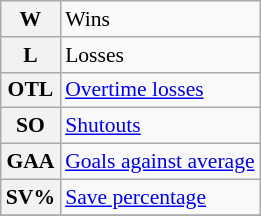<table class="wikitable" style="font-size:90%;">
<tr>
<th scope=row>W</th>
<td>Wins</td>
</tr>
<tr>
<th scope=row>L</th>
<td>Losses</td>
</tr>
<tr>
<th scope=row>OTL</th>
<td><a href='#'>Overtime losses</a></td>
</tr>
<tr>
<th scope=row>SO</th>
<td><a href='#'>Shutouts</a></td>
</tr>
<tr>
<th scope=row>GAA</th>
<td><a href='#'>Goals against average</a></td>
</tr>
<tr>
<th scope=row>SV%</th>
<td><a href='#'>Save percentage</a></td>
</tr>
<tr>
</tr>
</table>
